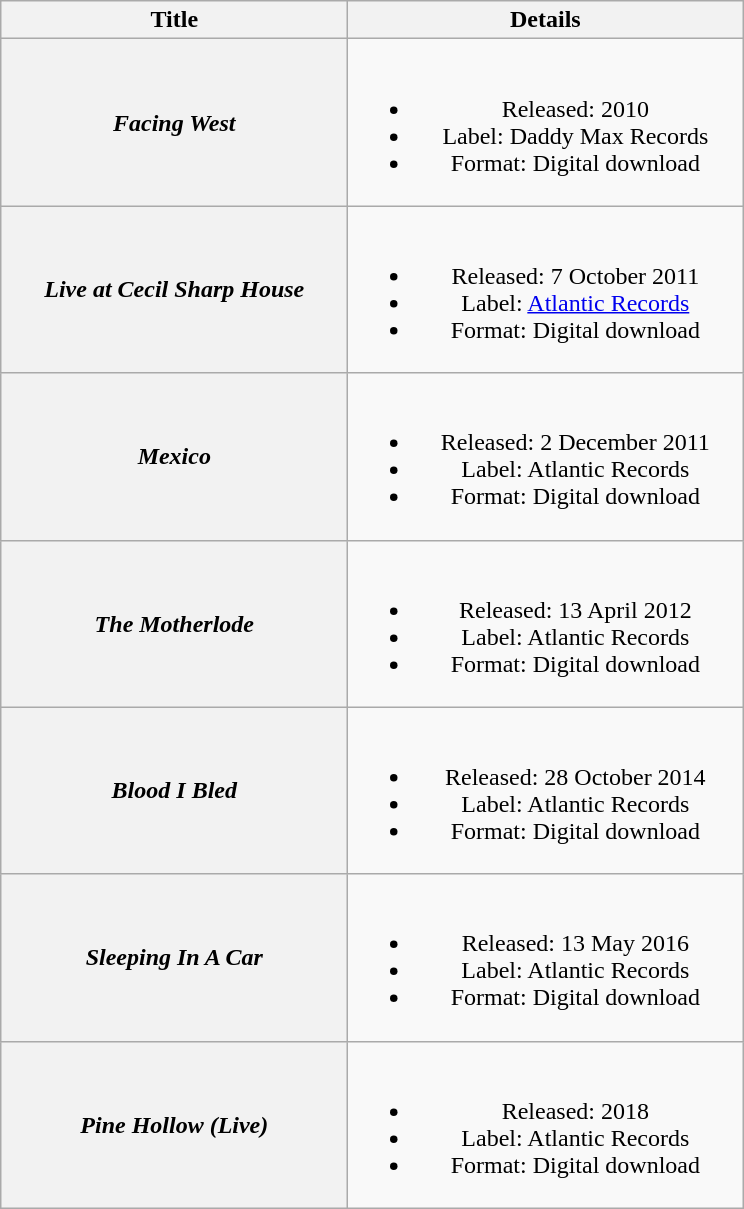<table class="wikitable plainrowheaders" style="text-align:center;">
<tr>
<th scope="col" style="width:14em;">Title</th>
<th scope="col" style="width:16em;">Details</th>
</tr>
<tr>
<th scope="row"><em>Facing West</em></th>
<td><br><ul><li>Released: 2010</li><li>Label: Daddy Max Records</li><li>Format: Digital download</li></ul></td>
</tr>
<tr>
<th scope="row"><em>Live at Cecil Sharp House</em></th>
<td><br><ul><li>Released: 7 October 2011</li><li>Label: <a href='#'>Atlantic Records</a></li><li>Format: Digital download</li></ul></td>
</tr>
<tr>
<th scope="row"><em>Mexico</em></th>
<td><br><ul><li>Released: 2 December 2011</li><li>Label: Atlantic Records</li><li>Format: Digital download</li></ul></td>
</tr>
<tr>
<th scope="row"><em>The Motherlode</em></th>
<td><br><ul><li>Released: 13 April 2012</li><li>Label: Atlantic Records</li><li>Format: Digital download</li></ul></td>
</tr>
<tr>
<th scope="row"><em>Blood I Bled</em></th>
<td><br><ul><li>Released: 28 October 2014</li><li>Label: Atlantic Records</li><li>Format: Digital download</li></ul></td>
</tr>
<tr>
<th scope="row"><em>Sleeping In A Car</em></th>
<td><br><ul><li>Released: 13 May 2016</li><li>Label: Atlantic Records</li><li>Format: Digital download</li></ul></td>
</tr>
<tr>
<th scope="row"><em>Pine Hollow (Live)</em></th>
<td><br><ul><li>Released: 2018</li><li>Label: Atlantic Records</li><li>Format: Digital download</li></ul></td>
</tr>
</table>
